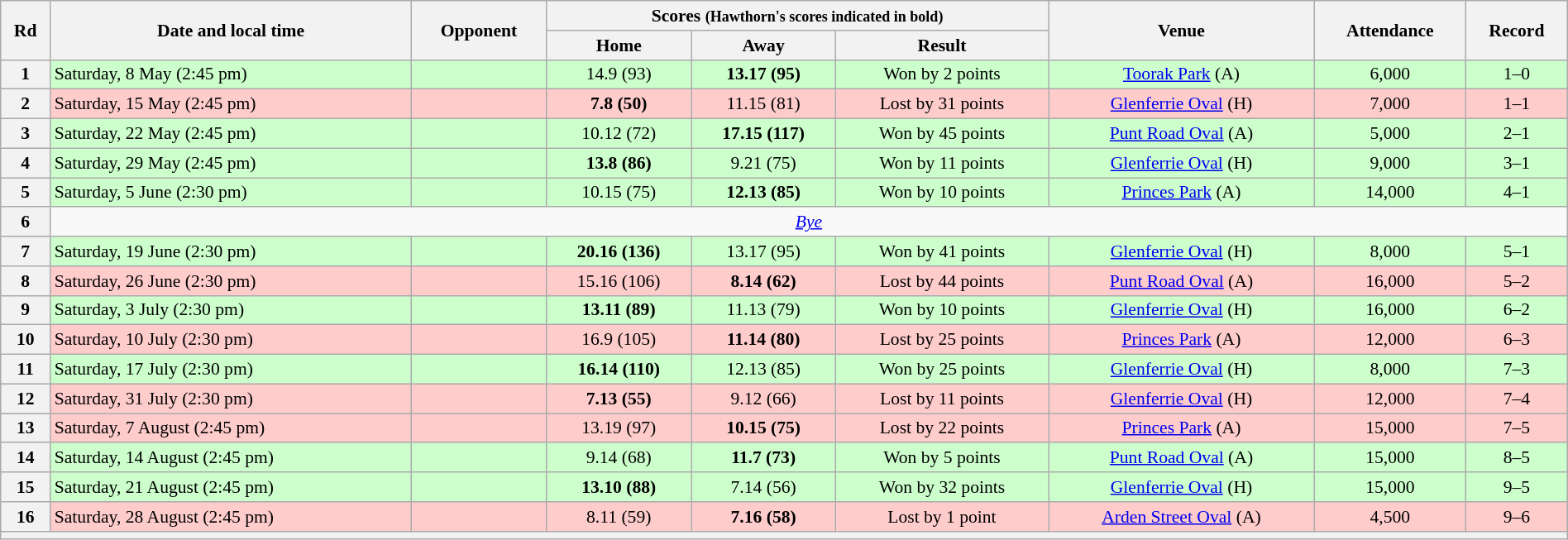<table class="wikitable" style="font-size:90%; text-align:center; width: 100%; margin-left: auto; margin-right: auto">
<tr>
<th rowspan="2">Rd</th>
<th rowspan="2">Date and local time</th>
<th rowspan="2">Opponent</th>
<th colspan="3">Scores <small>(Hawthorn's scores indicated in bold)</small></th>
<th rowspan="2">Venue</th>
<th rowspan="2">Attendance</th>
<th rowspan="2">Record</th>
</tr>
<tr>
<th>Home</th>
<th>Away</th>
<th>Result</th>
</tr>
<tr style="background:#cfc">
<th>1</th>
<td align=left>Saturday, 8 May (2:45 pm)</td>
<td align=left></td>
<td>14.9 (93)</td>
<td><strong>13.17 (95)</strong></td>
<td>Won by 2 points</td>
<td><a href='#'>Toorak Park</a> (A)</td>
<td>6,000</td>
<td>1–0</td>
</tr>
<tr style="background:#fcc;">
<th>2</th>
<td align=left>Saturday, 15 May (2:45 pm)</td>
<td align=left></td>
<td><strong>7.8 (50)</strong></td>
<td>11.15 (81)</td>
<td>Lost by 31 points</td>
<td><a href='#'>Glenferrie Oval</a> (H)</td>
<td>7,000</td>
<td>1–1</td>
</tr>
<tr style="background:#cfc">
<th>3</th>
<td align=left>Saturday, 22 May (2:45 pm)</td>
<td align=left></td>
<td>10.12 (72)</td>
<td><strong>17.15 (117)</strong></td>
<td>Won by 45 points</td>
<td><a href='#'>Punt Road Oval</a> (A)</td>
<td>5,000</td>
<td>2–1</td>
</tr>
<tr style="background:#cfc">
<th>4</th>
<td align=left>Saturday, 29 May (2:45 pm)</td>
<td align=left></td>
<td><strong>13.8 (86)</strong></td>
<td>9.21 (75)</td>
<td>Won by 11 points</td>
<td><a href='#'>Glenferrie Oval</a> (H)</td>
<td>9,000</td>
<td>3–1</td>
</tr>
<tr style="background:#cfc">
<th>5</th>
<td align=left>Saturday, 5 June (2:30 pm)</td>
<td align=left></td>
<td>10.15 (75)</td>
<td><strong>12.13 (85)</strong></td>
<td>Won by 10 points</td>
<td><a href='#'>Princes Park</a> (A)</td>
<td>14,000</td>
<td>4–1</td>
</tr>
<tr>
<th>6</th>
<td colspan="8"><em><a href='#'>Bye</a></em></td>
</tr>
<tr style="background:#cfc">
<th>7</th>
<td align=left>Saturday, 19 June (2:30 pm)</td>
<td align=left></td>
<td><strong>20.16 (136)</strong></td>
<td>13.17 (95)</td>
<td>Won by 41 points</td>
<td><a href='#'>Glenferrie Oval</a> (H)</td>
<td>8,000</td>
<td>5–1</td>
</tr>
<tr style="background:#fcc;">
<th>8</th>
<td align=left>Saturday, 26 June (2:30 pm)</td>
<td align=left></td>
<td>15.16 (106)</td>
<td><strong>8.14 (62)</strong></td>
<td>Lost by 44 points</td>
<td><a href='#'>Punt Road Oval</a> (A)</td>
<td>16,000</td>
<td>5–2</td>
</tr>
<tr style="background:#cfc">
<th>9</th>
<td align=left>Saturday, 3 July (2:30 pm)</td>
<td align=left></td>
<td><strong>13.11 (89)</strong></td>
<td>11.13 (79)</td>
<td>Won by 10 points</td>
<td><a href='#'>Glenferrie Oval</a> (H)</td>
<td>16,000</td>
<td>6–2</td>
</tr>
<tr style="background:#fcc;">
<th>10</th>
<td align=left>Saturday, 10 July (2:30 pm)</td>
<td align=left></td>
<td>16.9 (105)</td>
<td><strong>11.14 (80)</strong></td>
<td>Lost by 25 points</td>
<td><a href='#'>Princes Park</a> (A)</td>
<td>12,000</td>
<td>6–3</td>
</tr>
<tr style="background:#cfc">
<th>11</th>
<td align=left>Saturday, 17 July (2:30 pm)</td>
<td align=left></td>
<td><strong>16.14 (110)</strong></td>
<td>12.13 (85)</td>
<td>Won by 25 points</td>
<td><a href='#'>Glenferrie Oval</a> (H)</td>
<td>8,000</td>
<td>7–3</td>
</tr>
<tr style="background:#fcc;">
<th>12</th>
<td align=left>Saturday, 31 July (2:30 pm)</td>
<td align=left></td>
<td><strong>7.13 (55)</strong></td>
<td>9.12 (66)</td>
<td>Lost by 11 points</td>
<td><a href='#'>Glenferrie Oval</a> (H)</td>
<td>12,000</td>
<td>7–4</td>
</tr>
<tr style="background:#fcc;">
<th>13</th>
<td align=left>Saturday, 7 August (2:45 pm)</td>
<td align=left></td>
<td>13.19 (97)</td>
<td><strong>10.15 (75)</strong></td>
<td>Lost by 22 points</td>
<td><a href='#'>Princes Park</a> (A)</td>
<td>15,000</td>
<td>7–5</td>
</tr>
<tr style="background:#cfc">
<th>14</th>
<td align=left>Saturday, 14 August (2:45 pm)</td>
<td align=left></td>
<td>9.14 (68)</td>
<td><strong>11.7 (73)</strong></td>
<td>Won by 5 points</td>
<td><a href='#'>Punt Road Oval</a> (A)</td>
<td>15,000</td>
<td>8–5</td>
</tr>
<tr style="background:#cfc">
<th>15</th>
<td align=left>Saturday, 21 August (2:45 pm)</td>
<td align=left></td>
<td><strong>13.10 (88)</strong></td>
<td>7.14 (56)</td>
<td>Won by 32 points</td>
<td><a href='#'>Glenferrie Oval</a> (H)</td>
<td>15,000</td>
<td>9–5</td>
</tr>
<tr style="background:#fcc;">
<th>16</th>
<td align=left>Saturday, 28 August (2:45 pm)</td>
<td align=left></td>
<td>8.11 (59)</td>
<td><strong>7.16 (58)</strong></td>
<td>Lost by 1 point</td>
<td><a href='#'>Arden Street Oval</a> (A)</td>
<td>4,500</td>
<td>9–6</td>
</tr>
<tr>
<th colspan=9></th>
</tr>
</table>
